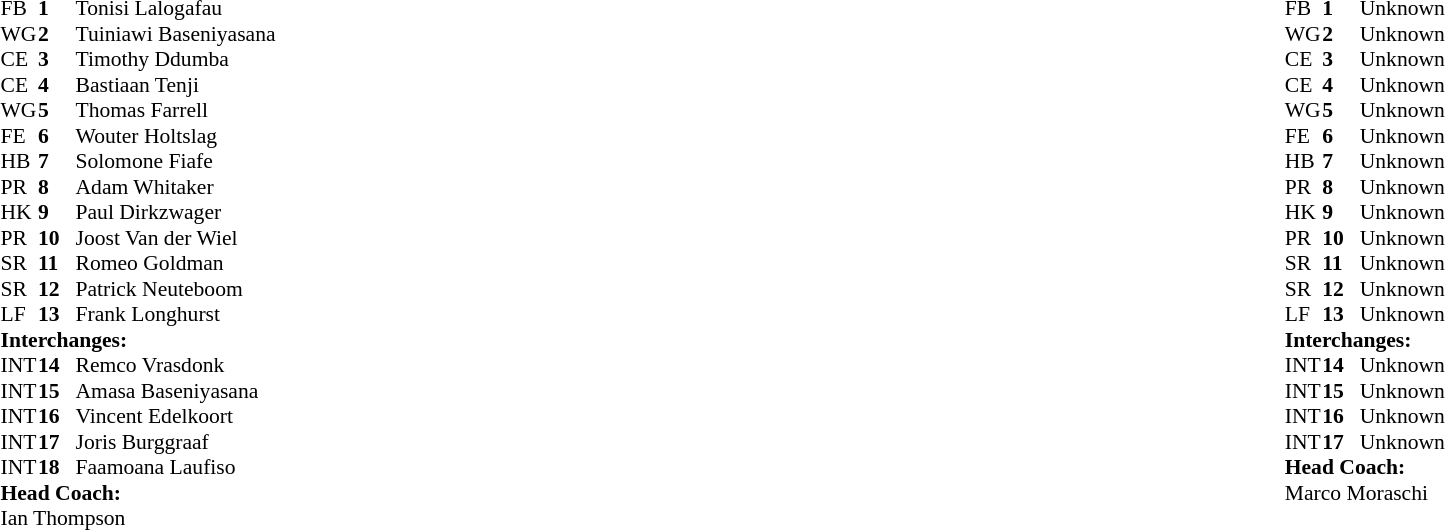<table style="width:100%">
<tr>
<td style="vertical-align:top;width:40%"><br><table style="font-size:90%" cellspacing="0" cellpadding="0">
<tr>
<th width=25></th>
<th width=25></th>
</tr>
<tr>
<td>FB</td>
<td><strong>1</strong></td>
<td> Tonisi Lalogafau</td>
</tr>
<tr>
<td>WG</td>
<td><strong>2</strong></td>
<td> Tuiniawi Baseniyasana</td>
</tr>
<tr>
<td>CE</td>
<td><strong>3</strong></td>
<td> Timothy Ddumba</td>
</tr>
<tr>
<td>CE</td>
<td><strong>4</strong></td>
<td> Bastiaan Tenji</td>
</tr>
<tr>
<td>WG</td>
<td><strong>5</strong></td>
<td> Thomas Farrell</td>
</tr>
<tr>
<td>FE</td>
<td><strong>6</strong></td>
<td> Wouter Holtslag</td>
</tr>
<tr>
<td>HB</td>
<td><strong>7</strong></td>
<td> Solomone Fiafe</td>
</tr>
<tr>
<td>PR</td>
<td><strong>8</strong></td>
<td> Adam Whitaker</td>
</tr>
<tr>
<td>HK</td>
<td><strong>9</strong></td>
<td> Paul Dirkzwager</td>
</tr>
<tr>
<td>PR</td>
<td><strong>10</strong></td>
<td> Joost Van der Wiel</td>
</tr>
<tr>
<td>SR</td>
<td><strong>11</strong></td>
<td> Romeo Goldman</td>
</tr>
<tr>
<td>SR</td>
<td><strong>12</strong></td>
<td> Patrick Neuteboom</td>
</tr>
<tr>
<td>LF</td>
<td><strong>13</strong></td>
<td> Frank Longhurst</td>
</tr>
<tr>
<td colspan="3"><strong>Interchanges:</strong></td>
</tr>
<tr>
<td>INT</td>
<td><strong>14</strong></td>
<td> Remco Vrasdonk</td>
</tr>
<tr>
<td>INT</td>
<td><strong>15</strong></td>
<td> Amasa Baseniyasana</td>
</tr>
<tr>
<td>INT</td>
<td><strong>16</strong></td>
<td> Vincent Edelkoort</td>
</tr>
<tr>
<td>INT</td>
<td><strong>17</strong></td>
<td> Joris Burggraaf</td>
</tr>
<tr>
<td>INT</td>
<td><strong>18</strong></td>
<td> Faamoana Laufiso</td>
</tr>
<tr>
<td colspan=3><strong>Head Coach:</strong></td>
</tr>
<tr>
<td colspan=4> Ian Thompson</td>
</tr>
</table>
</td>
<td style="vertical-align:top; width:50%"><br><table cellspacing="0" cellpadding="0" style="font-size:90%; margin:auto">
<tr>
<th width=25></th>
<th width=25></th>
</tr>
<tr>
<td>FB</td>
<td><strong>1</strong></td>
<td> Unknown</td>
</tr>
<tr>
<td>WG</td>
<td><strong>2</strong></td>
<td> Unknown</td>
</tr>
<tr>
<td>CE</td>
<td><strong>3</strong></td>
<td> Unknown</td>
</tr>
<tr>
<td>CE</td>
<td><strong>4</strong></td>
<td> Unknown</td>
</tr>
<tr>
<td>WG</td>
<td><strong>5</strong></td>
<td> Unknown</td>
</tr>
<tr>
<td>FE</td>
<td><strong>6</strong></td>
<td> Unknown</td>
</tr>
<tr>
<td>HB</td>
<td><strong>7</strong></td>
<td> Unknown</td>
</tr>
<tr>
<td>PR</td>
<td><strong>8</strong></td>
<td> Unknown</td>
</tr>
<tr>
<td>HK</td>
<td><strong>9</strong></td>
<td> Unknown</td>
</tr>
<tr>
<td>PR</td>
<td><strong>10</strong></td>
<td> Unknown</td>
</tr>
<tr>
<td>SR</td>
<td><strong>11</strong></td>
<td> Unknown</td>
</tr>
<tr>
<td>SR</td>
<td><strong>12</strong></td>
<td> Unknown</td>
</tr>
<tr>
<td>LF</td>
<td><strong>13</strong></td>
<td> Unknown</td>
</tr>
<tr>
<td colspan="3"><strong>Interchanges:</strong></td>
</tr>
<tr>
<td>INT</td>
<td><strong>14</strong></td>
<td> Unknown</td>
</tr>
<tr>
<td>INT</td>
<td><strong>15</strong></td>
<td> Unknown</td>
</tr>
<tr>
<td>INT</td>
<td><strong>16</strong></td>
<td> Unknown</td>
</tr>
<tr>
<td>INT</td>
<td><strong>17</strong></td>
<td> Unknown</td>
</tr>
<tr>
<td colspan=3><strong>Head Coach:</strong></td>
</tr>
<tr>
<td colspan=4> Marco Moraschi</td>
</tr>
</table>
</td>
</tr>
</table>
